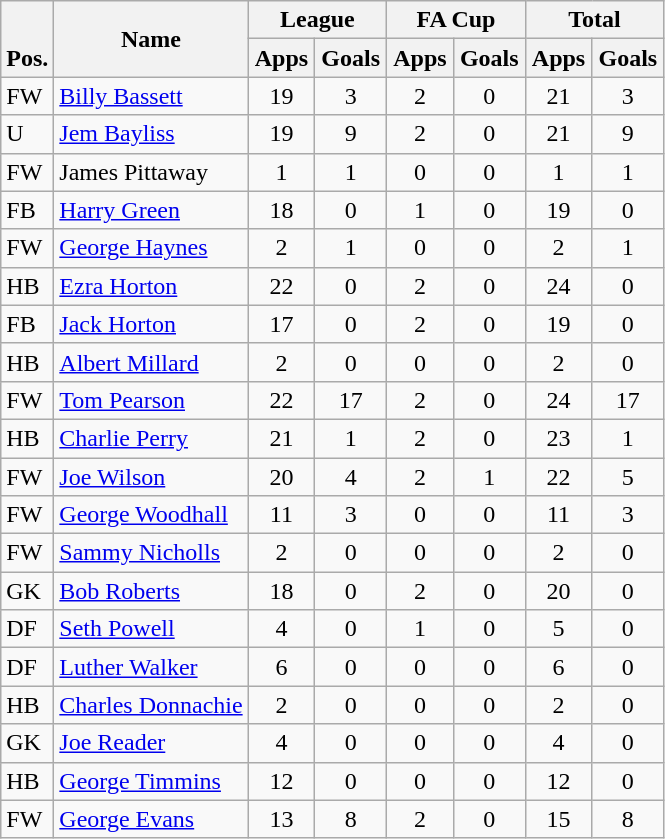<table class="wikitable" style="text-align:center">
<tr>
<th rowspan="2" valign="bottom">Pos.</th>
<th rowspan="2">Name</th>
<th colspan="2" width="85">League</th>
<th colspan="2" width="85">FA Cup</th>
<th colspan="2" width="85">Total</th>
</tr>
<tr>
<th>Apps</th>
<th>Goals</th>
<th>Apps</th>
<th>Goals</th>
<th>Apps</th>
<th>Goals</th>
</tr>
<tr>
<td align="left">FW</td>
<td align="left"> <a href='#'>Billy Bassett</a></td>
<td>19</td>
<td>3</td>
<td>2</td>
<td>0</td>
<td>21</td>
<td>3</td>
</tr>
<tr>
<td align="left">U</td>
<td align="left"> <a href='#'>Jem Bayliss</a></td>
<td>19</td>
<td>9</td>
<td>2</td>
<td>0</td>
<td>21</td>
<td>9</td>
</tr>
<tr>
<td align="left">FW</td>
<td align="left"> James Pittaway</td>
<td>1</td>
<td>1</td>
<td>0</td>
<td>0</td>
<td>1</td>
<td>1</td>
</tr>
<tr>
<td align="left">FB</td>
<td align="left"> <a href='#'>Harry Green</a></td>
<td>18</td>
<td>0</td>
<td>1</td>
<td>0</td>
<td>19</td>
<td>0</td>
</tr>
<tr>
<td align="left">FW</td>
<td align="left"> <a href='#'>George Haynes</a></td>
<td>2</td>
<td>1</td>
<td>0</td>
<td>0</td>
<td>2</td>
<td>1</td>
</tr>
<tr>
<td align="left">HB</td>
<td align="left"> <a href='#'>Ezra Horton</a></td>
<td>22</td>
<td>0</td>
<td>2</td>
<td>0</td>
<td>24</td>
<td>0</td>
</tr>
<tr>
<td align="left">FB</td>
<td align="left"> <a href='#'>Jack Horton</a></td>
<td>17</td>
<td>0</td>
<td>2</td>
<td>0</td>
<td>19</td>
<td>0</td>
</tr>
<tr>
<td align="left">HB</td>
<td align="left"> <a href='#'>Albert Millard</a></td>
<td>2</td>
<td>0</td>
<td>0</td>
<td>0</td>
<td>2</td>
<td>0</td>
</tr>
<tr>
<td align="left">FW</td>
<td align="left"> <a href='#'>Tom Pearson</a></td>
<td>22</td>
<td>17</td>
<td>2</td>
<td>0</td>
<td>24</td>
<td>17</td>
</tr>
<tr>
<td align="left">HB</td>
<td align="left"> <a href='#'>Charlie Perry</a></td>
<td>21</td>
<td>1</td>
<td>2</td>
<td>0</td>
<td>23</td>
<td>1</td>
</tr>
<tr>
<td align="left">FW</td>
<td align="left"> <a href='#'>Joe Wilson</a></td>
<td>20</td>
<td>4</td>
<td>2</td>
<td>1</td>
<td>22</td>
<td>5</td>
</tr>
<tr>
<td align="left">FW</td>
<td align="left"> <a href='#'>George Woodhall</a></td>
<td>11</td>
<td>3</td>
<td>0</td>
<td>0</td>
<td>11</td>
<td>3</td>
</tr>
<tr>
<td align="left">FW</td>
<td align="left"> <a href='#'>Sammy Nicholls</a></td>
<td>2</td>
<td>0</td>
<td>0</td>
<td>0</td>
<td>2</td>
<td>0</td>
</tr>
<tr>
<td align="left">GK</td>
<td align="left"> <a href='#'>Bob Roberts</a></td>
<td>18</td>
<td>0</td>
<td>2</td>
<td>0</td>
<td>20</td>
<td>0</td>
</tr>
<tr>
<td align="left">DF</td>
<td align="left"> <a href='#'>Seth Powell</a></td>
<td>4</td>
<td>0</td>
<td>1</td>
<td>0</td>
<td>5</td>
<td>0</td>
</tr>
<tr>
<td align="left">DF</td>
<td align="left"> <a href='#'>Luther Walker</a></td>
<td>6</td>
<td>0</td>
<td>0</td>
<td>0</td>
<td>6</td>
<td>0</td>
</tr>
<tr>
<td align="left">HB</td>
<td align="left"> <a href='#'>Charles Donnachie</a></td>
<td>2</td>
<td>0</td>
<td>0</td>
<td>0</td>
<td>2</td>
<td>0</td>
</tr>
<tr>
<td align="left">GK</td>
<td align="left"> <a href='#'>Joe Reader</a></td>
<td>4</td>
<td>0</td>
<td>0</td>
<td>0</td>
<td>4</td>
<td>0</td>
</tr>
<tr>
<td align="left">HB</td>
<td align="left"> <a href='#'>George Timmins</a></td>
<td>12</td>
<td>0</td>
<td>0</td>
<td>0</td>
<td>12</td>
<td>0</td>
</tr>
<tr>
<td align="left">FW</td>
<td align="left"> <a href='#'>George Evans</a></td>
<td>13</td>
<td>8</td>
<td>2</td>
<td>0</td>
<td>15</td>
<td>8</td>
</tr>
</table>
